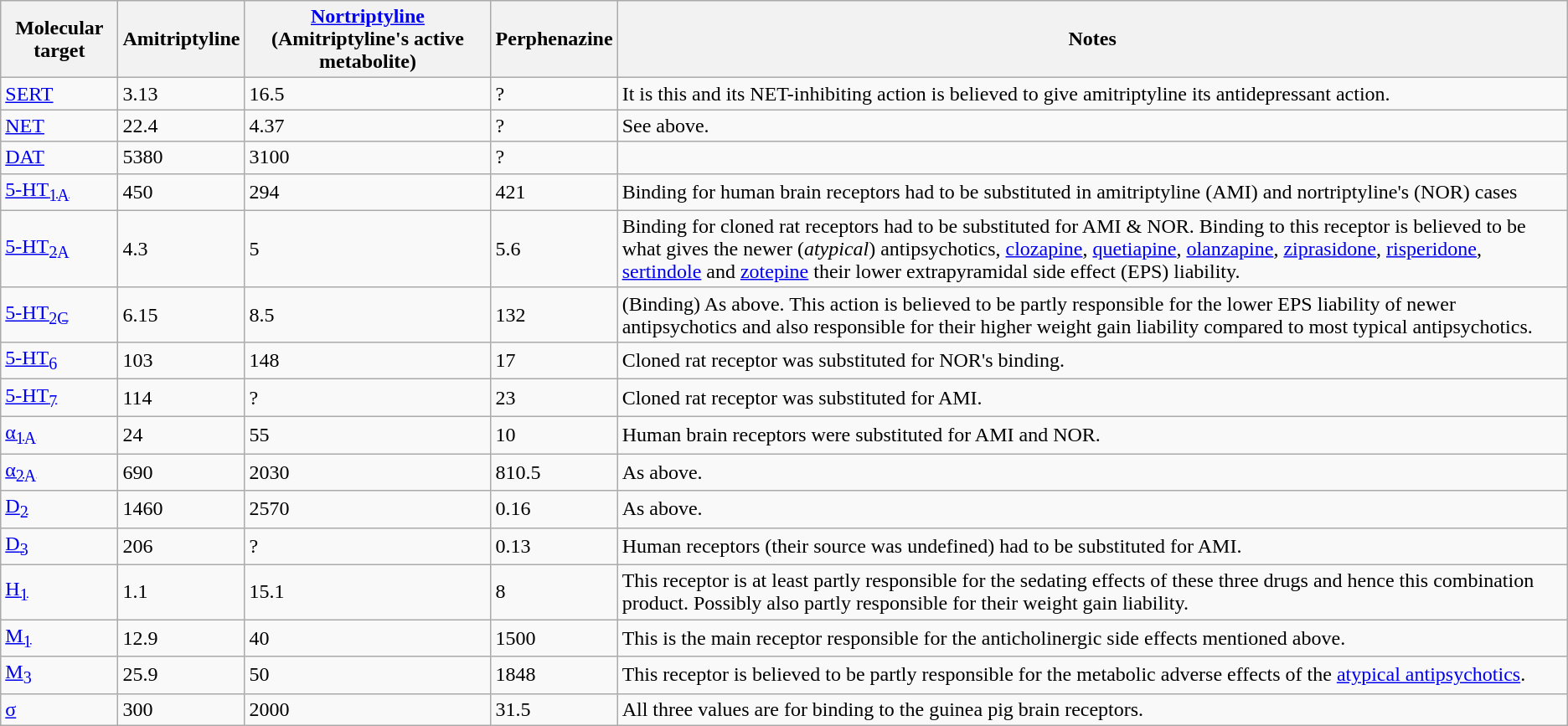<table class="wikitable">
<tr>
<th>Molecular target</th>
<th>Amitriptyline</th>
<th><a href='#'>Nortriptyline</a> (Amitriptyline's active metabolite)</th>
<th>Perphenazine</th>
<th>Notes</th>
</tr>
<tr>
<td><a href='#'>SERT</a></td>
<td>3.13</td>
<td>16.5</td>
<td>?</td>
<td>It is this and its NET-inhibiting action is believed to give amitriptyline its antidepressant action.</td>
</tr>
<tr>
<td><a href='#'>NET</a></td>
<td>22.4</td>
<td>4.37</td>
<td>?</td>
<td>See above.</td>
</tr>
<tr>
<td><a href='#'>DAT</a></td>
<td>5380</td>
<td>3100</td>
<td>?</td>
<td></td>
</tr>
<tr>
<td><a href='#'>5-HT<sub>1A</sub></a></td>
<td>450</td>
<td>294</td>
<td>421</td>
<td>Binding for human brain receptors had to be substituted in amitriptyline (AMI) and nortriptyline's (NOR) cases</td>
</tr>
<tr>
<td><a href='#'>5-HT<sub>2A</sub></a></td>
<td>4.3</td>
<td>5</td>
<td>5.6</td>
<td>Binding for cloned rat receptors had to be substituted for AMI & NOR. Binding to this receptor is believed to be what gives the newer (<em>atypical</em>) antipsychotics, <a href='#'>clozapine</a>, <a href='#'>quetiapine</a>, <a href='#'>olanzapine</a>, <a href='#'>ziprasidone</a>, <a href='#'>risperidone</a>, <a href='#'>sertindole</a> and <a href='#'>zotepine</a> their lower extrapyramidal side effect (EPS) liability.</td>
</tr>
<tr>
<td><a href='#'>5-HT<sub>2C</sub></a></td>
<td>6.15</td>
<td>8.5</td>
<td>132</td>
<td>(Binding) As above. This action is believed to be partly responsible for the lower EPS liability of newer antipsychotics and also responsible for their higher weight gain liability compared to most typical antipsychotics.</td>
</tr>
<tr>
<td><a href='#'>5-HT<sub>6</sub></a></td>
<td>103</td>
<td>148</td>
<td>17</td>
<td>Cloned rat receptor was substituted for NOR's binding.</td>
</tr>
<tr>
<td><a href='#'>5-HT<sub>7</sub></a></td>
<td>114</td>
<td>?</td>
<td>23</td>
<td>Cloned rat receptor was substituted for AMI.</td>
</tr>
<tr>
<td><a href='#'>α<sub>1A</sub></a></td>
<td>24</td>
<td>55</td>
<td>10</td>
<td>Human brain receptors were substituted for AMI and NOR.</td>
</tr>
<tr>
<td><a href='#'>α<sub>2A</sub></a></td>
<td>690</td>
<td>2030</td>
<td>810.5</td>
<td>As above.</td>
</tr>
<tr>
<td><a href='#'>D<sub>2</sub></a></td>
<td>1460</td>
<td>2570</td>
<td>0.16</td>
<td>As above.</td>
</tr>
<tr>
<td><a href='#'>D<sub>3</sub></a></td>
<td>206</td>
<td>?</td>
<td>0.13</td>
<td>Human receptors (their source was undefined) had to be substituted for AMI.</td>
</tr>
<tr>
<td><a href='#'>H<sub>1</sub></a></td>
<td>1.1</td>
<td>15.1</td>
<td>8</td>
<td>This receptor is at least partly responsible for the sedating effects of these three drugs and hence this combination product. Possibly also partly responsible for their weight gain liability.</td>
</tr>
<tr>
<td><a href='#'>M<sub>1</sub></a></td>
<td>12.9</td>
<td>40</td>
<td>1500</td>
<td>This is the main receptor responsible for the anticholinergic side effects mentioned above.</td>
</tr>
<tr>
<td><a href='#'>M<sub>3</sub></a></td>
<td>25.9</td>
<td>50</td>
<td>1848</td>
<td>This receptor is believed to be partly responsible for the metabolic adverse effects of the <a href='#'>atypical antipsychotics</a>.</td>
</tr>
<tr>
<td><a href='#'>σ</a></td>
<td>300</td>
<td>2000</td>
<td>31.5</td>
<td>All three values are for binding to the guinea pig brain receptors.</td>
</tr>
</table>
